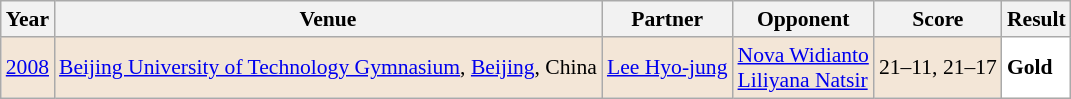<table class="sortable wikitable" style="font-size: 90%;">
<tr>
<th>Year</th>
<th>Venue</th>
<th>Partner</th>
<th>Opponent</th>
<th>Score</th>
<th>Result</th>
</tr>
<tr style="background:#F3E6D7">
<td align="center"><a href='#'>2008</a></td>
<td align="left"><a href='#'>Beijing University of Technology Gymnasium</a>, <a href='#'>Beijing</a>, China</td>
<td align="left"> <a href='#'>Lee Hyo-jung</a></td>
<td align="left"> <a href='#'>Nova Widianto</a> <br>  <a href='#'>Liliyana Natsir</a></td>
<td align="left">21–11, 21–17</td>
<td style="text-align:left; background:white"> <strong>Gold</strong></td>
</tr>
</table>
